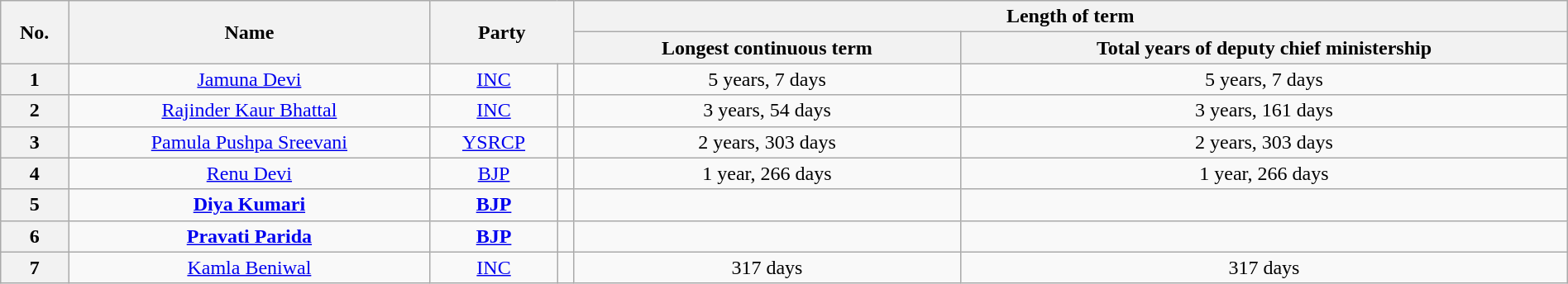<table class="wikitable sortable" style="width:100%; text-align:center">
<tr>
<th rowspan=2>No.</th>
<th rowspan=2>Name</th>
<th rowspan=2 colspan=2>Party</th>
<th colspan=2>Length of term</th>
</tr>
<tr>
<th>Longest continuous term</th>
<th>Total years of deputy chief ministership</th>
</tr>
<tr>
<th>1</th>
<td><a href='#'>Jamuna Devi</a></td>
<td><a href='#'>INC</a></td>
<td></td>
<td>5 years, 7 days</td>
<td>5 years, 7 days</td>
</tr>
<tr>
<th>2</th>
<td><a href='#'>Rajinder Kaur Bhattal</a></td>
<td><a href='#'>INC</a></td>
<td></td>
<td>3 years, 54 days</td>
<td>3 years, 161 days</td>
</tr>
<tr>
<th>3</th>
<td><a href='#'>Pamula Pushpa Sreevani</a></td>
<td><a href='#'>YSRCP</a></td>
<td></td>
<td>2 years, 303 days</td>
<td>2 years, 303 days</td>
</tr>
<tr>
<th>4</th>
<td><a href='#'>Renu Devi</a></td>
<td><a href='#'>BJP</a></td>
<td></td>
<td>1 year, 266 days</td>
<td>1 year, 266 days</td>
</tr>
<tr>
<th>5</th>
<td><strong><a href='#'>Diya Kumari</a></strong></td>
<td><strong><a href='#'>BJP</a></strong></td>
<td></td>
<td><strong></strong></td>
<td><strong></strong></td>
</tr>
<tr>
<th>6</th>
<td><strong><a href='#'>Pravati Parida</a></strong></td>
<td><strong><a href='#'>BJP</a></strong></td>
<td></td>
<td><strong></strong></td>
<td><strong></strong></td>
</tr>
<tr>
<th>7</th>
<td><a href='#'>Kamla Beniwal</a></td>
<td><a href='#'>INC</a></td>
<td></td>
<td>317 days</td>
<td>317 days</td>
</tr>
</table>
